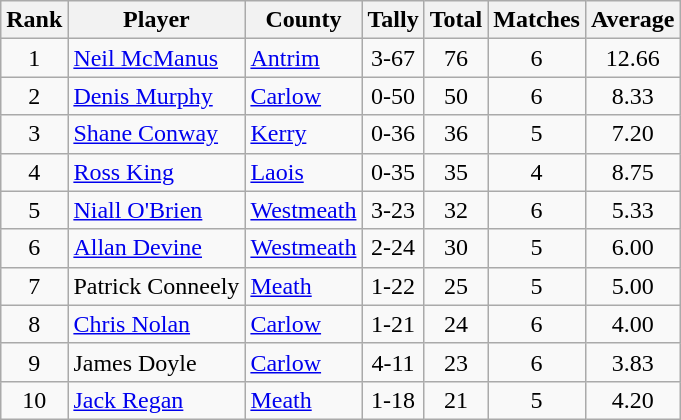<table class="wikitable">
<tr>
<th>Rank</th>
<th>Player</th>
<th>County</th>
<th>Tally</th>
<th>Total</th>
<th>Matches</th>
<th>Average</th>
</tr>
<tr>
<td rowspan=1 align=center>1</td>
<td><a href='#'>Neil McManus</a></td>
<td><a href='#'>Antrim</a></td>
<td align=center>3-67</td>
<td align=center>76</td>
<td align=center>6</td>
<td align=center>12.66</td>
</tr>
<tr>
<td rowspan=1 align=center>2</td>
<td><a href='#'>Denis Murphy</a></td>
<td><a href='#'>Carlow</a></td>
<td align=center>0-50</td>
<td align=center>50</td>
<td align=center>6</td>
<td align=center>8.33</td>
</tr>
<tr>
<td rowspan=1 align=center>3</td>
<td><a href='#'>Shane Conway</a></td>
<td><a href='#'>Kerry</a></td>
<td align=center>0-36</td>
<td align=center>36</td>
<td align=center>5</td>
<td align=center>7.20</td>
</tr>
<tr>
<td rowspan=1 align=center>4</td>
<td><a href='#'>Ross King</a></td>
<td><a href='#'>Laois</a></td>
<td align=center>0-35</td>
<td align=center>35</td>
<td align=center>4</td>
<td align=center>8.75</td>
</tr>
<tr>
<td rowspan=1 align=center>5</td>
<td><a href='#'>Niall O'Brien</a></td>
<td><a href='#'>Westmeath</a></td>
<td align=center>3-23</td>
<td align=center>32</td>
<td align=center>6</td>
<td align=center>5.33</td>
</tr>
<tr>
<td rowspan=1 align=center>6</td>
<td><a href='#'>Allan Devine</a></td>
<td><a href='#'>Westmeath</a></td>
<td align=center>2-24</td>
<td align=center>30</td>
<td align=center>5</td>
<td align=center>6.00</td>
</tr>
<tr>
<td rowspan=1 align=center>7</td>
<td>Patrick Conneely</td>
<td><a href='#'>Meath</a></td>
<td align=center>1-22</td>
<td align=center>25</td>
<td align=center>5</td>
<td align=center>5.00</td>
</tr>
<tr>
<td rowspan=1 align=center>8</td>
<td><a href='#'>Chris Nolan</a></td>
<td><a href='#'>Carlow</a></td>
<td align=center>1-21</td>
<td align=center>24</td>
<td align=center>6</td>
<td align=center>4.00</td>
</tr>
<tr>
<td rowspan=1 align=center>9</td>
<td>James Doyle</td>
<td><a href='#'>Carlow</a></td>
<td align=center>4-11</td>
<td align=center>23</td>
<td align=center>6</td>
<td align=center>3.83</td>
</tr>
<tr>
<td rowspan=1 align=center>10</td>
<td><a href='#'>Jack Regan</a></td>
<td><a href='#'>Meath</a></td>
<td align=center>1-18</td>
<td align=center>21</td>
<td align=center>5</td>
<td align=center>4.20</td>
</tr>
</table>
